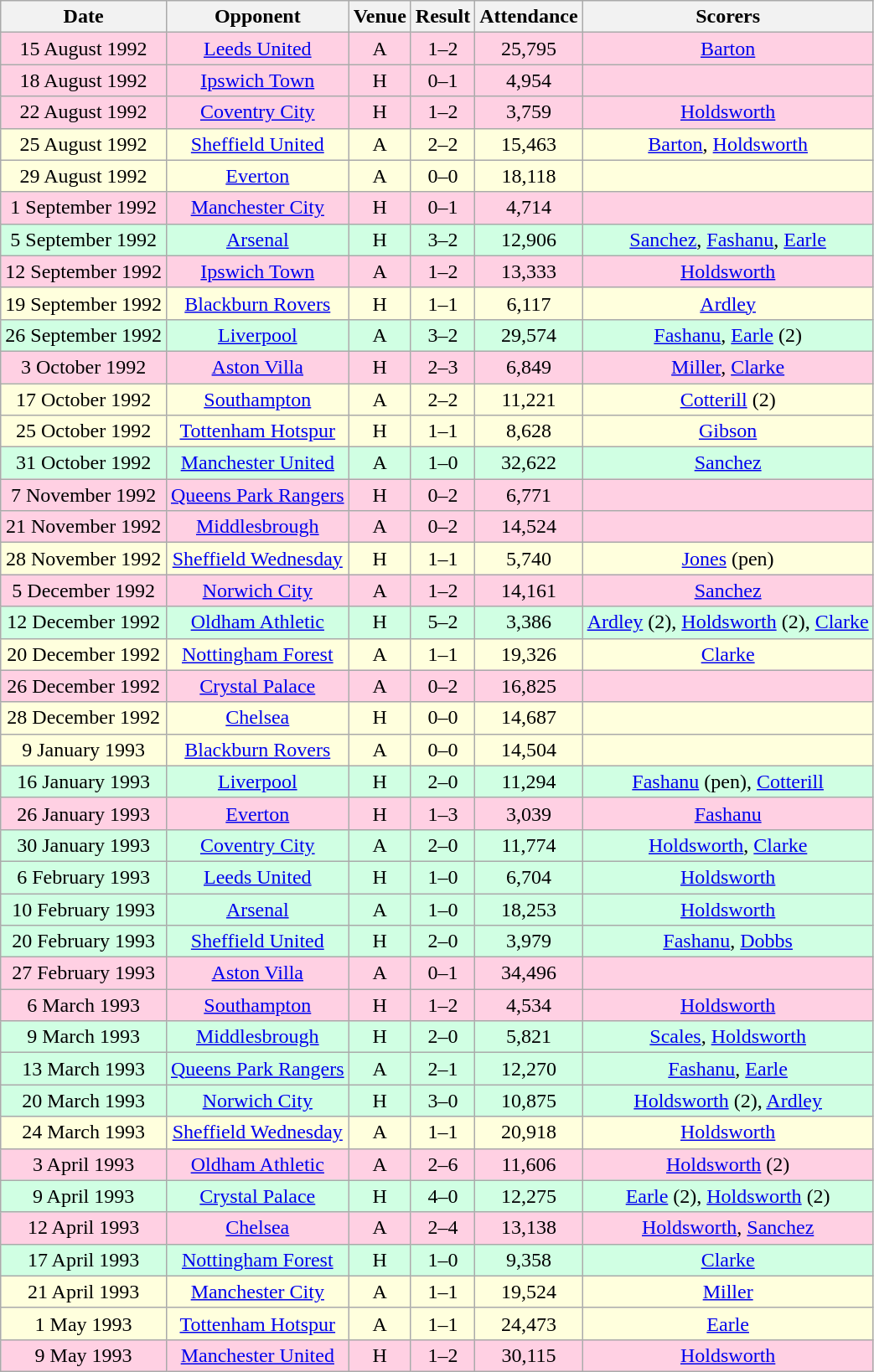<table class="wikitable sortable" style="font-size:100%; text-align:center">
<tr>
<th>Date</th>
<th>Opponent</th>
<th>Venue</th>
<th>Result</th>
<th>Attendance</th>
<th>Scorers</th>
</tr>
<tr style="background-color: #ffd0e3;">
<td>15 August 1992</td>
<td><a href='#'>Leeds United</a></td>
<td>A</td>
<td>1–2</td>
<td>25,795</td>
<td><a href='#'>Barton</a></td>
</tr>
<tr style="background-color: #ffd0e3;">
<td>18 August 1992</td>
<td><a href='#'>Ipswich Town</a></td>
<td>H</td>
<td>0–1</td>
<td>4,954</td>
<td></td>
</tr>
<tr style="background-color: #ffd0e3;">
<td>22 August 1992</td>
<td><a href='#'>Coventry City</a></td>
<td>H</td>
<td>1–2</td>
<td>3,759</td>
<td><a href='#'>Holdsworth</a></td>
</tr>
<tr style="background-color: #ffffdd;">
<td>25 August 1992</td>
<td><a href='#'>Sheffield United</a></td>
<td>A</td>
<td>2–2</td>
<td>15,463</td>
<td><a href='#'>Barton</a>, <a href='#'>Holdsworth</a></td>
</tr>
<tr style="background-color: #ffffdd;">
<td>29 August 1992</td>
<td><a href='#'>Everton</a></td>
<td>A</td>
<td>0–0</td>
<td>18,118</td>
<td></td>
</tr>
<tr style="background-color: #ffd0e3;">
<td>1 September 1992</td>
<td><a href='#'>Manchester City</a></td>
<td>H</td>
<td>0–1</td>
<td>4,714</td>
<td></td>
</tr>
<tr style="background-color: #d0ffe3;">
<td>5 September 1992</td>
<td><a href='#'>Arsenal</a></td>
<td>H</td>
<td>3–2</td>
<td>12,906</td>
<td><a href='#'>Sanchez</a>, <a href='#'>Fashanu</a>, <a href='#'>Earle</a></td>
</tr>
<tr style="background-color: #ffd0e3;">
<td>12 September 1992</td>
<td><a href='#'>Ipswich Town</a></td>
<td>A</td>
<td>1–2</td>
<td>13,333</td>
<td><a href='#'>Holdsworth</a></td>
</tr>
<tr style="background-color: #ffffdd;">
<td>19 September 1992</td>
<td><a href='#'>Blackburn Rovers</a></td>
<td>H</td>
<td>1–1</td>
<td>6,117</td>
<td><a href='#'>Ardley</a></td>
</tr>
<tr style="background-color: #d0ffe3;">
<td>26 September 1992</td>
<td><a href='#'>Liverpool</a></td>
<td>A</td>
<td>3–2</td>
<td>29,574</td>
<td><a href='#'>Fashanu</a>, <a href='#'>Earle</a> (2)</td>
</tr>
<tr style="background-color: #ffd0e3;">
<td>3 October 1992</td>
<td><a href='#'>Aston Villa</a></td>
<td>H</td>
<td>2–3</td>
<td>6,849</td>
<td><a href='#'>Miller</a>, <a href='#'>Clarke</a></td>
</tr>
<tr style="background-color: #ffffdd;">
<td>17 October 1992</td>
<td><a href='#'>Southampton</a></td>
<td>A</td>
<td>2–2</td>
<td>11,221</td>
<td><a href='#'>Cotterill</a> (2)</td>
</tr>
<tr style="background-color: #ffffdd;">
<td>25 October 1992</td>
<td><a href='#'>Tottenham Hotspur</a></td>
<td>H</td>
<td>1–1</td>
<td>8,628</td>
<td><a href='#'>Gibson</a></td>
</tr>
<tr style="background-color: #d0ffe3;">
<td>31 October 1992</td>
<td><a href='#'>Manchester United</a></td>
<td>A</td>
<td>1–0</td>
<td>32,622</td>
<td><a href='#'>Sanchez</a></td>
</tr>
<tr style="background-color: #ffd0e3;">
<td>7 November 1992</td>
<td><a href='#'>Queens Park Rangers</a></td>
<td>H</td>
<td>0–2</td>
<td>6,771</td>
<td></td>
</tr>
<tr style="background-color: #ffd0e3;">
<td>21 November 1992</td>
<td><a href='#'>Middlesbrough</a></td>
<td>A</td>
<td>0–2</td>
<td>14,524</td>
<td></td>
</tr>
<tr style="background-color: #ffffdd;">
<td>28 November 1992</td>
<td><a href='#'>Sheffield Wednesday</a></td>
<td>H</td>
<td>1–1</td>
<td>5,740</td>
<td><a href='#'>Jones</a> (pen)</td>
</tr>
<tr style="background-color: #ffd0e3;">
<td>5 December 1992</td>
<td><a href='#'>Norwich City</a></td>
<td>A</td>
<td>1–2</td>
<td>14,161</td>
<td><a href='#'>Sanchez</a></td>
</tr>
<tr style="background-color: #d0ffe3;">
<td>12 December 1992</td>
<td><a href='#'>Oldham Athletic</a></td>
<td>H</td>
<td>5–2</td>
<td>3,386</td>
<td><a href='#'>Ardley</a> (2), <a href='#'>Holdsworth</a> (2), <a href='#'>Clarke</a></td>
</tr>
<tr style="background-color: #ffffdd;">
<td>20 December 1992</td>
<td><a href='#'>Nottingham Forest</a></td>
<td>A</td>
<td>1–1</td>
<td>19,326</td>
<td><a href='#'>Clarke</a></td>
</tr>
<tr style="background-color: #ffd0e3;">
<td>26 December 1992</td>
<td><a href='#'>Crystal Palace</a></td>
<td>A</td>
<td>0–2</td>
<td>16,825</td>
<td></td>
</tr>
<tr style="background-color: #ffffdd;">
<td>28 December 1992</td>
<td><a href='#'>Chelsea</a></td>
<td>H</td>
<td>0–0</td>
<td>14,687</td>
<td></td>
</tr>
<tr style="background-color: #ffffdd;">
<td>9 January 1993</td>
<td><a href='#'>Blackburn Rovers</a></td>
<td>A</td>
<td>0–0</td>
<td>14,504</td>
<td></td>
</tr>
<tr style="background-color: #d0ffe3;">
<td>16 January 1993</td>
<td><a href='#'>Liverpool</a></td>
<td>H</td>
<td>2–0</td>
<td>11,294</td>
<td><a href='#'>Fashanu</a> (pen), <a href='#'>Cotterill</a></td>
</tr>
<tr style="background-color: #ffd0e3;">
<td>26 January 1993</td>
<td><a href='#'>Everton</a></td>
<td>H</td>
<td>1–3</td>
<td>3,039</td>
<td><a href='#'>Fashanu</a></td>
</tr>
<tr style="background-color: #d0ffe3;">
<td>30 January 1993</td>
<td><a href='#'>Coventry City</a></td>
<td>A</td>
<td>2–0</td>
<td>11,774</td>
<td><a href='#'>Holdsworth</a>, <a href='#'>Clarke</a></td>
</tr>
<tr style="background-color: #d0ffe3;">
<td>6 February 1993</td>
<td><a href='#'>Leeds United</a></td>
<td>H</td>
<td>1–0</td>
<td>6,704</td>
<td><a href='#'>Holdsworth</a></td>
</tr>
<tr style="background-color: #d0ffe3;">
<td>10 February 1993</td>
<td><a href='#'>Arsenal</a></td>
<td>A</td>
<td>1–0</td>
<td>18,253</td>
<td><a href='#'>Holdsworth</a></td>
</tr>
<tr style="background-color: #d0ffe3;">
<td>20 February 1993</td>
<td><a href='#'>Sheffield United</a></td>
<td>H</td>
<td>2–0</td>
<td>3,979</td>
<td><a href='#'>Fashanu</a>, <a href='#'>Dobbs</a></td>
</tr>
<tr style="background-color: #ffd0e3;">
<td>27 February 1993</td>
<td><a href='#'>Aston Villa</a></td>
<td>A</td>
<td>0–1</td>
<td>34,496</td>
<td></td>
</tr>
<tr style="background-color: #ffd0e3;">
<td>6 March 1993</td>
<td><a href='#'>Southampton</a></td>
<td>H</td>
<td>1–2</td>
<td>4,534</td>
<td><a href='#'>Holdsworth</a></td>
</tr>
<tr style="background-color: #d0ffe3;">
<td>9 March 1993</td>
<td><a href='#'>Middlesbrough</a></td>
<td>H</td>
<td>2–0</td>
<td>5,821</td>
<td><a href='#'>Scales</a>, <a href='#'>Holdsworth</a></td>
</tr>
<tr style="background-color: #d0ffe3;">
<td>13 March 1993</td>
<td><a href='#'>Queens Park Rangers</a></td>
<td>A</td>
<td>2–1</td>
<td>12,270</td>
<td><a href='#'>Fashanu</a>, <a href='#'>Earle</a></td>
</tr>
<tr style="background-color: #d0ffe3;">
<td>20 March 1993</td>
<td><a href='#'>Norwich City</a></td>
<td>H</td>
<td>3–0</td>
<td>10,875</td>
<td><a href='#'>Holdsworth</a> (2), <a href='#'>Ardley</a></td>
</tr>
<tr style="background-color: #ffffdd;">
<td>24 March 1993</td>
<td><a href='#'>Sheffield Wednesday</a></td>
<td>A</td>
<td>1–1</td>
<td>20,918</td>
<td><a href='#'>Holdsworth</a></td>
</tr>
<tr style="background-color: #ffd0e3;">
<td>3 April 1993</td>
<td><a href='#'>Oldham Athletic</a></td>
<td>A</td>
<td>2–6</td>
<td>11,606</td>
<td><a href='#'>Holdsworth</a> (2)</td>
</tr>
<tr style="background-color: #d0ffe3;">
<td>9 April 1993</td>
<td><a href='#'>Crystal Palace</a></td>
<td>H</td>
<td>4–0</td>
<td>12,275</td>
<td><a href='#'>Earle</a> (2), <a href='#'>Holdsworth</a> (2)</td>
</tr>
<tr style="background-color: #ffd0e3;">
<td>12 April 1993</td>
<td><a href='#'>Chelsea</a></td>
<td>A</td>
<td>2–4</td>
<td>13,138</td>
<td><a href='#'>Holdsworth</a>, <a href='#'>Sanchez</a></td>
</tr>
<tr style="background-color: #d0ffe3;">
<td>17 April 1993</td>
<td><a href='#'>Nottingham Forest</a></td>
<td>H</td>
<td>1–0</td>
<td>9,358</td>
<td><a href='#'>Clarke</a></td>
</tr>
<tr style="background-color: #ffffdd;">
<td>21 April 1993</td>
<td><a href='#'>Manchester City</a></td>
<td>A</td>
<td>1–1</td>
<td>19,524</td>
<td><a href='#'>Miller</a></td>
</tr>
<tr style="background-color: #ffffdd;">
<td>1 May 1993</td>
<td><a href='#'>Tottenham Hotspur</a></td>
<td>A</td>
<td>1–1</td>
<td>24,473</td>
<td><a href='#'>Earle</a></td>
</tr>
<tr style="background-color: #ffd0e3;">
<td>9 May 1993</td>
<td><a href='#'>Manchester United</a></td>
<td>H</td>
<td>1–2</td>
<td>30,115</td>
<td><a href='#'>Holdsworth</a></td>
</tr>
</table>
